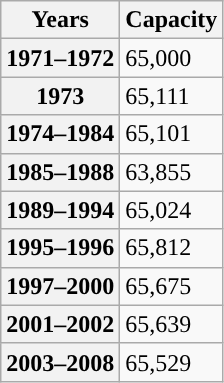<table class="wikitable">
<tr>
<th scope="row">Years</th>
<th scope="row">Capacity</th>
</tr>
<tr>
<th scope="row">1971–1972</th>
<td>65,000</td>
</tr>
<tr>
<th scope="row">1973</th>
<td>65,111</td>
</tr>
<tr>
<th scope="row">1974–1984</th>
<td>65,101</td>
</tr>
<tr>
<th scope="row">1985–1988</th>
<td>63,855</td>
</tr>
<tr>
<th scope="row">1989–1994</th>
<td>65,024</td>
</tr>
<tr>
<th scope="row">1995–1996</th>
<td>65,812</td>
</tr>
<tr>
<th scope="row">1997–2000</th>
<td>65,675</td>
</tr>
<tr>
<th scope="row">2001–2002</th>
<td>65,639</td>
</tr>
<tr>
<th scope="row">2003–2008</th>
<td>65,529</td>
</tr>
</table>
